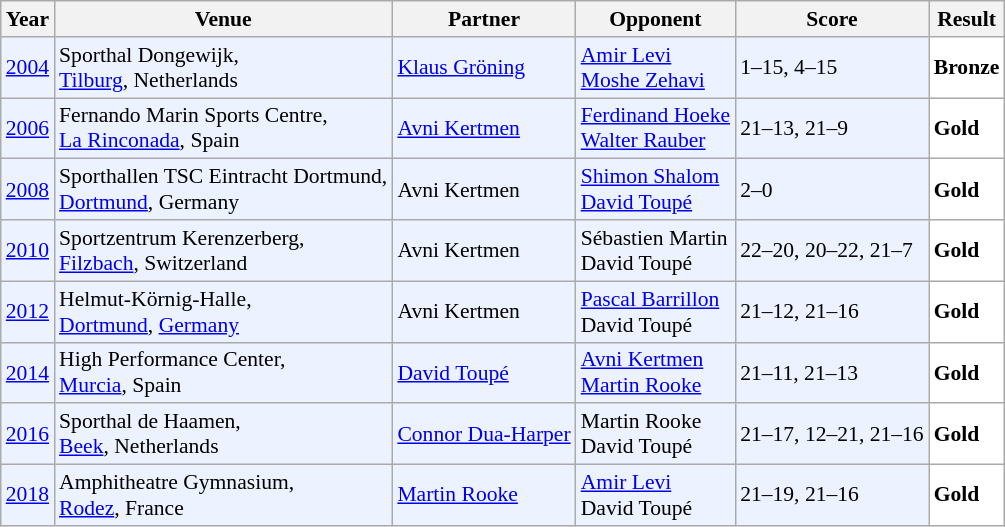<table class="sortable wikitable" style="font-size: 90%;">
<tr>
<th>Year</th>
<th>Venue</th>
<th>Partner</th>
<th>Opponent</th>
<th>Score</th>
<th>Result</th>
</tr>
<tr style="background:#ECF2FF">
<td align="center"><a href='#'>2004</a></td>
<td align="left">Sporthal Dongewijk,<br><a href='#'>Tilburg</a>, Netherlands</td>
<td> <a href='#'>Klaus Gröning</a></td>
<td align="left"> <a href='#'>Amir Levi</a><br> <a href='#'>Moshe Zehavi</a></td>
<td align="left">1–15, 4–15</td>
<td style="text-align:left; background:white"> <strong>Bronze</strong></td>
</tr>
<tr style="background:#ECF2FF">
<td align="center"><a href='#'>2006</a></td>
<td align="left">Fernando Marin Sports Centre,<br><a href='#'>La Rinconada</a>, Spain</td>
<td> <a href='#'>Avni Kertmen</a></td>
<td align="left"> <a href='#'>Ferdinand Hoeke</a><br> <a href='#'>Walter Rauber</a></td>
<td align="left">21–13, 21–9</td>
<td style="text-align:left; background:white"> <strong>Gold</strong></td>
</tr>
<tr style="background:#ECF2FF">
<td align="center"><a href='#'>2008</a></td>
<td align="left">Sporthallen TSC Eintracht Dortmund,<br><a href='#'>Dortmund</a>, Germany</td>
<td> Avni Kertmen</td>
<td align="left"> <a href='#'>Shimon Shalom</a><br> <a href='#'>David Toupé</a></td>
<td align="left">2–0</td>
<td style="text-align:left; background:white"> <strong>Gold</strong></td>
</tr>
<tr style="background:#ECF2FF">
<td align="center"><a href='#'>2010</a></td>
<td align="left">Sportzentrum Kerenzerberg,<br><a href='#'>Filzbach</a>, Switzerland</td>
<td> Avni Kertmen</td>
<td align="left"> Sébastien Martin<br> David Toupé</td>
<td align="left">22–20, 20–22, 21–7</td>
<td style="text-align:left; background:white"> <strong>Gold</strong></td>
</tr>
<tr style="background:#ECF2FF">
<td align="center"><a href='#'>2012</a></td>
<td align="left">Helmut-Körnig-Halle,<br><a href='#'>Dortmund</a>, <a href='#'>Germany</a></td>
<td> Avni Kertmen</td>
<td align="left"> <a href='#'>Pascal Barrillon</a><br> David Toupé</td>
<td align="left">21–12, 21–16</td>
<td style="text-align:left; background:white"> <strong>Gold</strong></td>
</tr>
<tr style="background:#ECF2FF">
<td align="center"><a href='#'>2014</a></td>
<td align="left">High Performance Center,<br><a href='#'>Murcia</a>, Spain</td>
<td> <a href='#'>David Toupé</a></td>
<td align="left"> <a href='#'>Avni Kertmen</a><br> <a href='#'>Martin Rooke</a></td>
<td align="left">21–11, 21–13</td>
<td style="text-align:left; background:white"> <strong>Gold</strong></td>
</tr>
<tr style="background:#ECF2FF">
<td align="center"><a href='#'>2016</a></td>
<td align="left">Sporthal de Haamen,<br><a href='#'>Beek</a>, Netherlands</td>
<td> <a href='#'>Connor Dua-Harper</a></td>
<td align="left"> Martin Rooke<br> David Toupé</td>
<td align="left">21–17, 12–21, 21–16</td>
<td style="text-align:left; background:white"> <strong>Gold</strong></td>
</tr>
<tr style="background:#ECF2FF">
<td align="center"><a href='#'>2018</a></td>
<td align="left">Amphitheatre Gymnasium,<br><a href='#'>Rodez</a>, France</td>
<td> <a href='#'>Martin Rooke</a></td>
<td align="left"> <a href='#'>Amir Levi</a><br> David Toupé</td>
<td align="left">21–19, 21–16</td>
<td style="text-align:left; background:white"> <strong>Gold</strong></td>
</tr>
</table>
